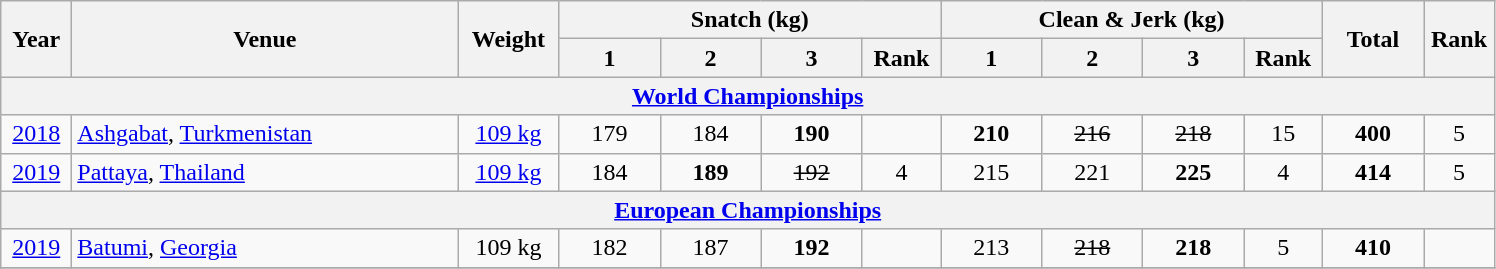<table class="wikitable" style="text-align:center;">
<tr>
<th rowspan=2 width=40>Year</th>
<th rowspan=2 width=250>Venue</th>
<th rowspan=2 width=60>Weight</th>
<th colspan=4>Snatch (kg)</th>
<th colspan=4>Clean & Jerk (kg)</th>
<th rowspan=2 width=60>Total</th>
<th rowspan=2 width=40>Rank</th>
</tr>
<tr>
<th width=60>1</th>
<th width=60>2</th>
<th width=60>3</th>
<th width=45>Rank</th>
<th width=60>1</th>
<th width=60>2</th>
<th width=60>3</th>
<th width=45>Rank</th>
</tr>
<tr>
<th colspan=13><a href='#'>World Championships</a></th>
</tr>
<tr>
<td><a href='#'>2018</a></td>
<td align=left> <a href='#'>Ashgabat</a>, <a href='#'>Turkmenistan</a></td>
<td><a href='#'>109 kg</a></td>
<td>179</td>
<td>184</td>
<td><strong>190</strong></td>
<td></td>
<td><strong>210</strong></td>
<td><s>216</s></td>
<td><s>218</s></td>
<td>15</td>
<td><strong>400</strong></td>
<td>5</td>
</tr>
<tr>
<td><a href='#'>2019</a></td>
<td align=left> <a href='#'>Pattaya</a>, <a href='#'>Thailand</a></td>
<td><a href='#'>109 kg</a></td>
<td>184</td>
<td><strong>189</strong></td>
<td><s>192</s></td>
<td>4</td>
<td>215</td>
<td>221</td>
<td><strong>225</strong></td>
<td>4</td>
<td><strong>414</strong></td>
<td>5</td>
</tr>
<tr>
<th colspan=13><a href='#'>European Championships</a></th>
</tr>
<tr>
<td><a href='#'>2019</a></td>
<td align=left> <a href='#'>Batumi</a>, <a href='#'>Georgia</a></td>
<td>109 kg</td>
<td>182</td>
<td>187</td>
<td><strong>192</strong></td>
<td></td>
<td>213</td>
<td><s>218</s></td>
<td><strong>218</strong></td>
<td>5</td>
<td><strong>410</strong></td>
<td></td>
</tr>
<tr>
</tr>
</table>
